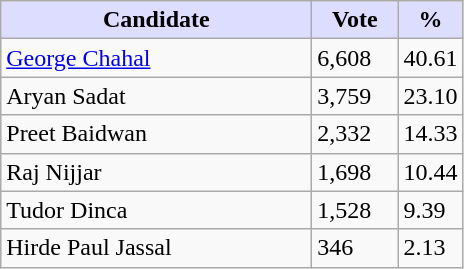<table class="wikitable">
<tr>
<th style="background:#ddf; width:200px;">Candidate</th>
<th style="background:#ddf; width:50px;">Vote</th>
<th style="background:#ddf; width:30px;">%</th>
</tr>
<tr>
<td><a href='#'>George Chahal</a></td>
<td>6,608</td>
<td>40.61</td>
</tr>
<tr>
<td>Aryan Sadat</td>
<td>3,759</td>
<td>23.10</td>
</tr>
<tr>
<td>Preet Baidwan</td>
<td>2,332</td>
<td>14.33</td>
</tr>
<tr>
<td>Raj Nijjar</td>
<td>1,698</td>
<td>10.44</td>
</tr>
<tr>
<td>Tudor Dinca</td>
<td>1,528</td>
<td>9.39</td>
</tr>
<tr>
<td>Hirde Paul Jassal</td>
<td>346</td>
<td>2.13</td>
</tr>
</table>
